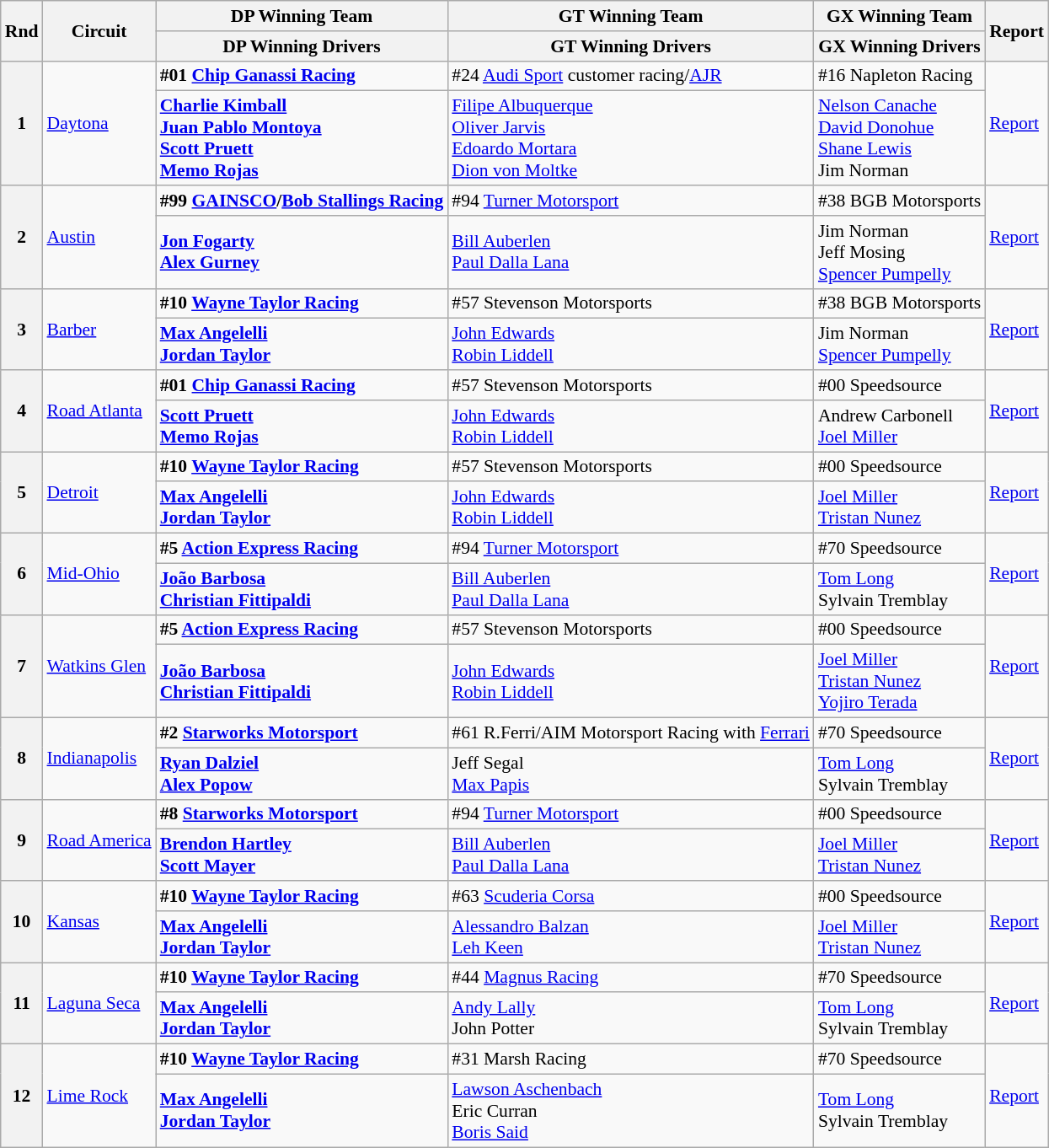<table class="wikitable" style="font-size: 90%;">
<tr>
<th rowspan=2>Rnd</th>
<th rowspan=2>Circuit</th>
<th>DP Winning Team</th>
<th>GT Winning Team</th>
<th>GX Winning Team</th>
<th rowspan=2>Report</th>
</tr>
<tr>
<th>DP Winning Drivers</th>
<th>GT Winning Drivers</th>
<th>GX Winning Drivers</th>
</tr>
<tr>
<th rowspan=2>1</th>
<td rowspan=2><a href='#'>Daytona</a></td>
<td><strong> #01 <a href='#'>Chip Ganassi Racing</a></strong></td>
<td> #24 <a href='#'>Audi Sport</a> customer racing/<a href='#'>AJR</a></td>
<td> #16 Napleton Racing</td>
<td rowspan=2><a href='#'>Report</a></td>
</tr>
<tr>
<td><strong> <a href='#'>Charlie Kimball</a><br> <a href='#'>Juan Pablo Montoya</a><br> <a href='#'>Scott Pruett</a><br> <a href='#'>Memo Rojas</a></strong></td>
<td> <a href='#'>Filipe Albuquerque</a><br> <a href='#'>Oliver Jarvis</a><br> <a href='#'>Edoardo Mortara</a><br> <a href='#'>Dion von Moltke</a></td>
<td> <a href='#'>Nelson Canache</a><br> <a href='#'>David Donohue</a><br> <a href='#'>Shane Lewis</a><br> Jim Norman</td>
</tr>
<tr>
<th rowspan=2>2</th>
<td rowspan=2><a href='#'>Austin</a></td>
<td><strong> #99 <a href='#'>GAINSCO</a>/<a href='#'>Bob Stallings Racing</a></strong></td>
<td> #94 <a href='#'>Turner Motorsport</a></td>
<td> #38 BGB Motorsports</td>
<td rowspan=2><a href='#'>Report</a></td>
</tr>
<tr>
<td><strong> <a href='#'>Jon Fogarty</a><br> <a href='#'>Alex Gurney</a></strong></td>
<td> <a href='#'>Bill Auberlen</a><br> <a href='#'>Paul Dalla Lana</a></td>
<td> Jim Norman<br> Jeff Mosing<br> <a href='#'>Spencer Pumpelly</a></td>
</tr>
<tr>
<th rowspan=2>3</th>
<td rowspan=2><a href='#'>Barber</a></td>
<td><strong> #10 <a href='#'>Wayne Taylor Racing</a></strong></td>
<td> #57 Stevenson Motorsports</td>
<td> #38 BGB Motorsports</td>
<td rowspan=2><a href='#'>Report</a></td>
</tr>
<tr>
<td><strong> <a href='#'>Max Angelelli</a><br> <a href='#'>Jordan Taylor</a></strong></td>
<td> <a href='#'>John Edwards</a><br> <a href='#'>Robin Liddell</a></td>
<td> Jim Norman<br> <a href='#'>Spencer Pumpelly</a></td>
</tr>
<tr>
<th rowspan=2>4</th>
<td rowspan=2><a href='#'>Road Atlanta</a></td>
<td><strong> #01 <a href='#'>Chip Ganassi Racing</a></strong></td>
<td> #57 Stevenson Motorsports</td>
<td> #00 Speedsource</td>
<td rowspan=2><a href='#'>Report</a></td>
</tr>
<tr>
<td><strong> <a href='#'>Scott Pruett</a><br> <a href='#'>Memo Rojas</a></strong></td>
<td> <a href='#'>John Edwards</a><br> <a href='#'>Robin Liddell</a></td>
<td> Andrew Carbonell<br> <a href='#'>Joel Miller</a></td>
</tr>
<tr>
<th rowspan=2>5</th>
<td rowspan=2><a href='#'>Detroit</a></td>
<td><strong> #10 <a href='#'>Wayne Taylor Racing</a></strong></td>
<td> #57 Stevenson Motorsports</td>
<td> #00 Speedsource</td>
<td rowspan=2><a href='#'>Report</a></td>
</tr>
<tr>
<td><strong> <a href='#'>Max Angelelli</a><br> <a href='#'>Jordan Taylor</a></strong></td>
<td> <a href='#'>John Edwards</a><br> <a href='#'>Robin Liddell</a></td>
<td> <a href='#'>Joel Miller</a><br> <a href='#'>Tristan Nunez</a></td>
</tr>
<tr>
<th rowspan=2>6</th>
<td rowspan=2><a href='#'>Mid-Ohio</a></td>
<td><strong> #5 <a href='#'>Action Express Racing</a></strong></td>
<td> #94 <a href='#'>Turner Motorsport</a></td>
<td> #70 Speedsource</td>
<td rowspan=2><a href='#'>Report</a></td>
</tr>
<tr>
<td><strong> <a href='#'>João Barbosa</a><br> <a href='#'>Christian Fittipaldi</a></strong></td>
<td> <a href='#'>Bill Auberlen</a><br> <a href='#'>Paul Dalla Lana</a></td>
<td> <a href='#'>Tom Long</a><br> Sylvain Tremblay</td>
</tr>
<tr>
<th rowspan=2>7</th>
<td rowspan=2><a href='#'>Watkins Glen</a></td>
<td><strong> #5 <a href='#'>Action Express Racing</a></strong></td>
<td> #57 Stevenson Motorsports</td>
<td> #00 Speedsource</td>
<td rowspan=2><a href='#'>Report</a></td>
</tr>
<tr>
<td><strong> <a href='#'>João Barbosa</a><br> <a href='#'>Christian Fittipaldi</a></strong></td>
<td> <a href='#'>John Edwards</a><br> <a href='#'>Robin Liddell</a></td>
<td> <a href='#'>Joel Miller</a><br> <a href='#'>Tristan Nunez</a><br> <a href='#'>Yojiro Terada</a></td>
</tr>
<tr>
<th rowspan=2>8</th>
<td rowspan=2><a href='#'>Indianapolis</a></td>
<td><strong> #2 <a href='#'>Starworks Motorsport</a></strong></td>
<td> #61 R.Ferri/AIM Motorsport Racing with <a href='#'>Ferrari</a></td>
<td> #70 Speedsource</td>
<td rowspan=2><a href='#'>Report</a></td>
</tr>
<tr>
<td><strong> <a href='#'>Ryan Dalziel</a><br> <a href='#'>Alex Popow</a></strong></td>
<td> Jeff Segal<br> <a href='#'>Max Papis</a></td>
<td> <a href='#'>Tom Long</a><br> Sylvain Tremblay</td>
</tr>
<tr>
<th rowspan=2>9</th>
<td rowspan=2><a href='#'>Road America</a></td>
<td><strong> #8 <a href='#'>Starworks Motorsport</a></strong></td>
<td> #94 <a href='#'>Turner Motorsport</a></td>
<td> #00 Speedsource</td>
<td rowspan=2><a href='#'>Report</a></td>
</tr>
<tr>
<td><strong> <a href='#'>Brendon Hartley</a><br> <a href='#'>Scott Mayer</a></strong></td>
<td> <a href='#'>Bill Auberlen</a><br> <a href='#'>Paul Dalla Lana</a></td>
<td> <a href='#'>Joel Miller</a><br> <a href='#'>Tristan Nunez</a></td>
</tr>
<tr>
<th rowspan=2>10</th>
<td rowspan=2><a href='#'>Kansas</a></td>
<td><strong> #10 <a href='#'>Wayne Taylor Racing</a></strong></td>
<td> #63 <a href='#'>Scuderia Corsa</a></td>
<td> #00 Speedsource</td>
<td rowspan=2><a href='#'>Report</a></td>
</tr>
<tr>
<td><strong> <a href='#'>Max Angelelli</a><br> <a href='#'>Jordan Taylor</a></strong></td>
<td> <a href='#'>Alessandro Balzan</a><br> <a href='#'>Leh Keen</a></td>
<td> <a href='#'>Joel Miller</a><br> <a href='#'>Tristan Nunez</a></td>
</tr>
<tr>
<th rowspan=2>11</th>
<td rowspan=2><a href='#'>Laguna Seca</a></td>
<td><strong> #10 <a href='#'>Wayne Taylor Racing</a></strong></td>
<td> #44 <a href='#'>Magnus Racing</a></td>
<td> #70 Speedsource</td>
<td rowspan=2><a href='#'>Report</a></td>
</tr>
<tr>
<td><strong> <a href='#'>Max Angelelli</a><br> <a href='#'>Jordan Taylor</a></strong></td>
<td> <a href='#'>Andy Lally</a><br> John Potter</td>
<td> <a href='#'>Tom Long</a><br> Sylvain Tremblay</td>
</tr>
<tr>
<th rowspan=2>12</th>
<td rowspan=2><a href='#'>Lime Rock</a></td>
<td><strong> #10 <a href='#'>Wayne Taylor Racing</a></strong></td>
<td> #31 Marsh Racing</td>
<td> #70 Speedsource</td>
<td rowspan=2><a href='#'>Report</a></td>
</tr>
<tr>
<td><strong> <a href='#'>Max Angelelli</a><br> <a href='#'>Jordan Taylor</a></strong></td>
<td> <a href='#'>Lawson Aschenbach</a><br> Eric Curran<br> <a href='#'>Boris Said</a></td>
<td> <a href='#'>Tom Long</a><br> Sylvain Tremblay</td>
</tr>
</table>
